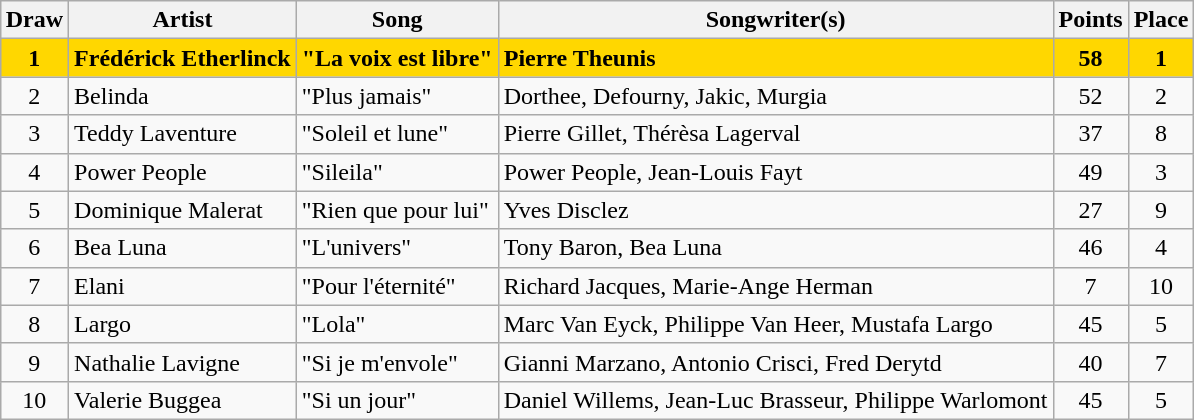<table class="sortable wikitable" style="margin: 1em auto 1em auto; text-align:center">
<tr>
<th>Draw</th>
<th>Artist</th>
<th>Song</th>
<th>Songwriter(s)</th>
<th>Points</th>
<th>Place</th>
</tr>
<tr style="font-weight:bold; background:gold;">
<td>1</td>
<td align="left">Frédérick Etherlinck</td>
<td align="left">"La voix est libre"</td>
<td align="left">Pierre Theunis</td>
<td>58</td>
<td>1</td>
</tr>
<tr>
<td>2</td>
<td align="left">Belinda</td>
<td align="left">"Plus jamais"</td>
<td align="left">Dorthee, Defourny, Jakic, Murgia</td>
<td>52</td>
<td>2</td>
</tr>
<tr>
<td>3</td>
<td align="left">Teddy Laventure</td>
<td align="left">"Soleil et lune"</td>
<td align="left">Pierre Gillet, Thérèsa Lagerval</td>
<td>37</td>
<td>8</td>
</tr>
<tr>
<td>4</td>
<td align="left">Power People</td>
<td align="left">"Sileila"</td>
<td align="left">Power People, Jean-Louis Fayt</td>
<td>49</td>
<td>3</td>
</tr>
<tr>
<td>5</td>
<td align="left">Dominique Malerat</td>
<td align="left">"Rien que pour lui"</td>
<td align="left">Yves Disclez</td>
<td>27</td>
<td>9</td>
</tr>
<tr>
<td>6</td>
<td align="left">Bea Luna</td>
<td align="left">"L'univers"</td>
<td align="left">Tony Baron, Bea Luna</td>
<td>46</td>
<td>4</td>
</tr>
<tr>
<td>7</td>
<td align="left">Elani</td>
<td align="left">"Pour l'éternité"</td>
<td align="left">Richard Jacques, Marie-Ange Herman</td>
<td>7</td>
<td>10</td>
</tr>
<tr>
<td>8</td>
<td align="left">Largo</td>
<td align="left">"Lola"</td>
<td align="left">Marc Van Eyck, Philippe Van Heer, Mustafa Largo</td>
<td>45</td>
<td>5</td>
</tr>
<tr>
<td>9</td>
<td align="left">Nathalie Lavigne</td>
<td align="left">"Si je m'envole"</td>
<td align="left">Gianni Marzano, Antonio Crisci, Fred Derytd</td>
<td>40</td>
<td>7</td>
</tr>
<tr>
<td>10</td>
<td align="left">Valerie Buggea</td>
<td align="left">"Si un jour"</td>
<td align="left">Daniel Willems, Jean-Luc Brasseur, Philippe Warlomont</td>
<td>45</td>
<td>5</td>
</tr>
</table>
